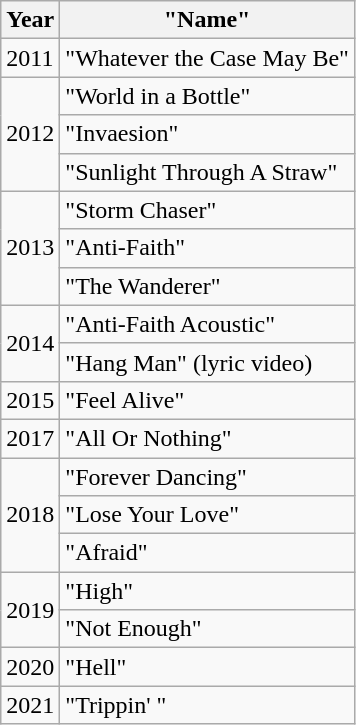<table class="wikitable">
<tr>
<th>Year</th>
<th>"Name"</th>
</tr>
<tr>
<td>2011</td>
<td>"Whatever the Case May Be"</td>
</tr>
<tr>
<td rowspan="3">2012</td>
<td>"World in a Bottle"</td>
</tr>
<tr>
<td>"Invaesion"</td>
</tr>
<tr>
<td>"Sunlight Through A Straw"</td>
</tr>
<tr>
<td rowspan="3">2013</td>
<td>"Storm Chaser"</td>
</tr>
<tr>
<td>"Anti-Faith"</td>
</tr>
<tr>
<td>"The Wanderer"</td>
</tr>
<tr>
<td rowspan="2">2014</td>
<td>"Anti-Faith Acoustic"</td>
</tr>
<tr>
<td>"Hang Man" (lyric video)</td>
</tr>
<tr>
<td>2015</td>
<td>"Feel Alive"</td>
</tr>
<tr>
<td>2017</td>
<td>"All Or Nothing"</td>
</tr>
<tr>
<td rowspan="3">2018</td>
<td>"Forever Dancing"</td>
</tr>
<tr>
<td>"Lose Your Love"</td>
</tr>
<tr>
<td>"Afraid"</td>
</tr>
<tr>
<td rowspan="2">2019</td>
<td>"High"</td>
</tr>
<tr>
<td>"Not Enough"</td>
</tr>
<tr>
<td>2020</td>
<td>"Hell"</td>
</tr>
<tr>
<td>2021</td>
<td>"Trippin' "</td>
</tr>
</table>
